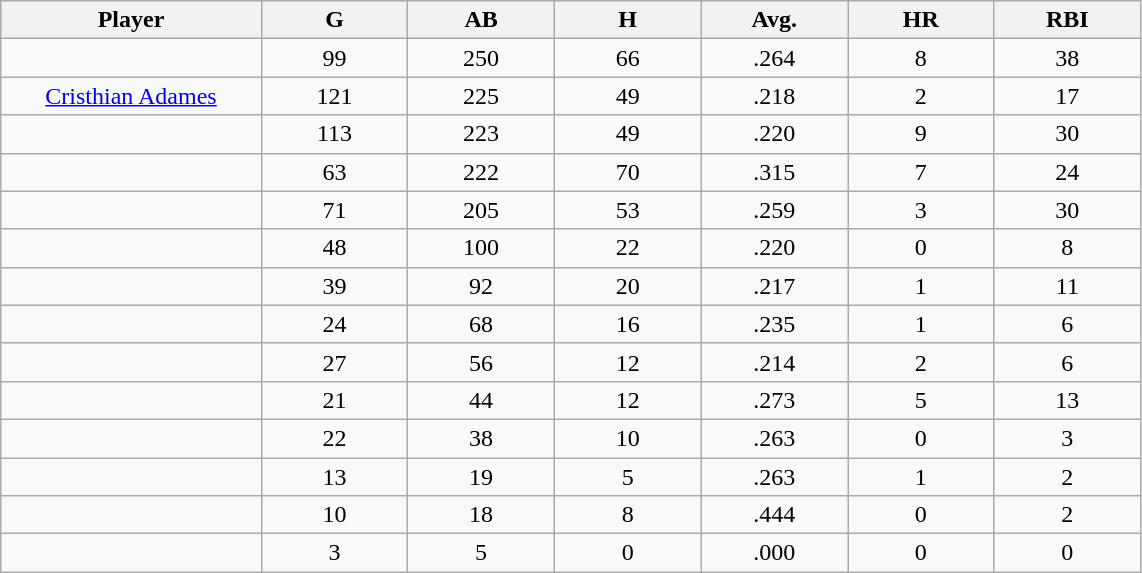<table class="wikitable sortable">
<tr>
<th bgcolor="#DDDDFF" width="16%">Player</th>
<th bgcolor="#DDDDFF" width="9%">G</th>
<th bgcolor="#DDDDFF" width="9%">AB</th>
<th bgcolor="#DDDDFF" width="9%">H</th>
<th bgcolor="#DDDDFF" width="9%">Avg.</th>
<th bgcolor="#DDDDFF" width="9%">HR</th>
<th bgcolor="#DDDDFF" width="9%">RBI</th>
</tr>
<tr align="center">
<td></td>
<td>99</td>
<td>250</td>
<td>66</td>
<td>.264</td>
<td>8</td>
<td>38</td>
</tr>
<tr align="center">
<td><a href='#'>Cristhian Adames</a></td>
<td>121</td>
<td>225</td>
<td>49</td>
<td>.218</td>
<td>2</td>
<td>17</td>
</tr>
<tr align=center>
<td></td>
<td>113</td>
<td>223</td>
<td>49</td>
<td>.220</td>
<td>9</td>
<td>30</td>
</tr>
<tr align="center">
<td></td>
<td>63</td>
<td>222</td>
<td>70</td>
<td>.315</td>
<td>7</td>
<td>24</td>
</tr>
<tr align="center">
<td></td>
<td>71</td>
<td>205</td>
<td>53</td>
<td>.259</td>
<td>3</td>
<td>30</td>
</tr>
<tr align="center">
<td></td>
<td>48</td>
<td>100</td>
<td>22</td>
<td>.220</td>
<td>0</td>
<td>8</td>
</tr>
<tr align="center">
<td></td>
<td>39</td>
<td>92</td>
<td>20</td>
<td>.217</td>
<td>1</td>
<td>11</td>
</tr>
<tr align="center">
<td></td>
<td>24</td>
<td>68</td>
<td>16</td>
<td>.235</td>
<td>1</td>
<td>6</td>
</tr>
<tr align="center">
<td></td>
<td>27</td>
<td>56</td>
<td>12</td>
<td>.214</td>
<td>2</td>
<td>6</td>
</tr>
<tr align="center">
<td></td>
<td>21</td>
<td>44</td>
<td>12</td>
<td>.273</td>
<td>5</td>
<td>13</td>
</tr>
<tr align="center">
<td></td>
<td>22</td>
<td>38</td>
<td>10</td>
<td>.263</td>
<td>0</td>
<td>3</td>
</tr>
<tr align="center">
<td></td>
<td>13</td>
<td>19</td>
<td>5</td>
<td>.263</td>
<td>1</td>
<td>2</td>
</tr>
<tr align="center">
<td></td>
<td>10</td>
<td>18</td>
<td>8</td>
<td>.444</td>
<td>0</td>
<td>2</td>
</tr>
<tr align="center">
<td></td>
<td>3</td>
<td>5</td>
<td>0</td>
<td>.000</td>
<td>0</td>
<td>0</td>
</tr>
</table>
